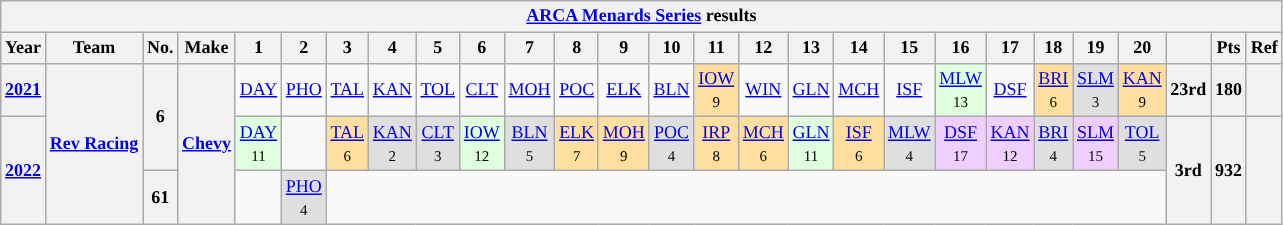<table class="wikitable" style="text-align:center; font-size:75%">
<tr>
<th colspan=27><a href='#'>ARCA Menards Series</a> results</th>
</tr>
<tr>
<th>Year</th>
<th>Team</th>
<th>No.</th>
<th>Make</th>
<th>1</th>
<th>2</th>
<th>3</th>
<th>4</th>
<th>5</th>
<th>6</th>
<th>7</th>
<th>8</th>
<th>9</th>
<th>10</th>
<th>11</th>
<th>12</th>
<th>13</th>
<th>14</th>
<th>15</th>
<th>16</th>
<th>17</th>
<th>18</th>
<th>19</th>
<th>20</th>
<th></th>
<th>Pts</th>
<th>Ref</th>
</tr>
<tr>
<th><a href='#'>2021</a></th>
<th rowspan=3><a href='#'>Rev Racing</a></th>
<th rowspan=2>6</th>
<th rowspan=3><a href='#'>Chevy</a></th>
<td><a href='#'>DAY</a></td>
<td><a href='#'>PHO</a></td>
<td><a href='#'>TAL</a></td>
<td><a href='#'>KAN</a></td>
<td><a href='#'>TOL</a></td>
<td><a href='#'>CLT</a></td>
<td><a href='#'>MOH</a></td>
<td><a href='#'>POC</a></td>
<td><a href='#'>ELK</a></td>
<td><a href='#'>BLN</a></td>
<td style="background:#FFDF9F;"><a href='#'>IOW</a><br><small>9</small></td>
<td><a href='#'>WIN</a></td>
<td><a href='#'>GLN</a></td>
<td><a href='#'>MCH</a></td>
<td><a href='#'>ISF</a></td>
<td style="background:#DFFFDF;"><a href='#'>MLW</a><br><small>13</small></td>
<td><a href='#'>DSF</a></td>
<td style="background:#FFDF9F;"><a href='#'>BRI</a><br><small>6</small></td>
<td style="background:#DFDFDF;"><a href='#'>SLM</a><br><small>3</small></td>
<td style="background:#FFDF9F;'"><a href='#'>KAN</a><br><small>9</small></td>
<th>23rd</th>
<th>180</th>
<th></th>
</tr>
<tr>
<th rowspan=2><a href='#'>2022</a></th>
<td style="background:#DFFFDF;"><a href='#'>DAY</a><br><small>11</small></td>
<td></td>
<td style="background:#FFDF9F;"><a href='#'>TAL</a><br><small>6</small></td>
<td style="background:#DFDFDF;"><a href='#'>KAN</a><br><small>2</small></td>
<td style="background:#DFDFDF;"><a href='#'>CLT</a><br><small>3</small></td>
<td style="background:#DFFFDF;"><a href='#'>IOW</a><br><small>12</small></td>
<td style="background:#DFDFDF;"><a href='#'>BLN</a><br><small>5</small></td>
<td style="background:#FFDF9F;"><a href='#'>ELK</a><br><small>7</small></td>
<td style="background:#FFDF9F;"><a href='#'>MOH</a><br><small>9</small></td>
<td style="background:#DFDFDF;"><a href='#'>POC</a><br><small>4</small></td>
<td style="background:#FFDF9F;"><a href='#'>IRP</a><br><small>8</small></td>
<td style="background:#FFDF9F;"><a href='#'>MCH</a><br><small>6</small></td>
<td style="background:#DFFFDF;"><a href='#'>GLN</a><br><small>11</small></td>
<td style="background:#FFDF9F;"><a href='#'>ISF</a><br><small>6</small></td>
<td style="background:#DFDFDF;"><a href='#'>MLW</a><br><small>4</small></td>
<td style="background:#EFCFFF;"><a href='#'>DSF</a><br><small>17</small></td>
<td style="background:#EFCFFF;"><a href='#'>KAN</a><br><small>12</small></td>
<td style="background:#DFDFDF;"><a href='#'>BRI</a><br><small>4</small></td>
<td style="background:#EFCFFF;"><a href='#'>SLM</a><br><small>15</small></td>
<td style="background:#DFDFDF;"><a href='#'>TOL</a><br><small>5</small></td>
<th rowspan=2>3rd</th>
<th rowspan=2>932</th>
<th rowspan=2></th>
</tr>
<tr>
<th>61</th>
<td></td>
<td style="background:#DFDFDF;"><a href='#'>PHO</a><br><small>4</small></td>
<td colspan=18></td>
</tr>
</table>
